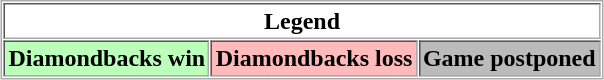<table align="center" border="1" cellpadding="2" cellspacing="1" style="border:1px solid #aaa">
<tr>
<th colspan="3">Legend</th>
</tr>
<tr>
<th style="background:#bfb;">Diamondbacks win</th>
<th style="background:#fbb;">Diamondbacks loss</th>
<th style="background:#bbb;">Game postponed</th>
</tr>
</table>
